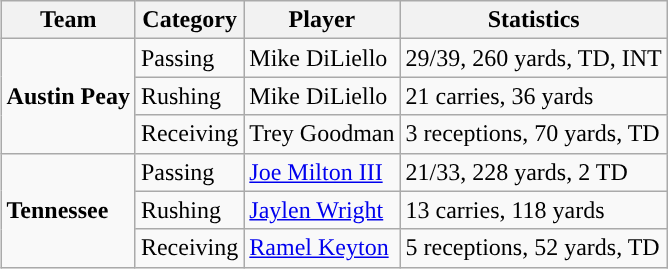<table class="wikitable" style="float: right;">
<tr>
<th>Team</th>
<th>Category</th>
<th>Player</th>
<th>Statistics</th>
</tr>
<tr>
<td rowspan=3><strong>Austin Peay</strong></td>
<td>Passing</td>
<td>Mike DiLiello</td>
<td>29/39, 260 yards, TD, INT</td>
</tr>
<tr>
<td>Rushing</td>
<td>Mike DiLiello</td>
<td>21 carries, 36 yards</td>
</tr>
<tr>
<td>Receiving</td>
<td>Trey Goodman</td>
<td>3 receptions, 70 yards, TD</td>
</tr>
<tr>
<td rowspan=3><strong>Tennessee</strong></td>
<td>Passing</td>
<td><a href='#'>Joe Milton III</a></td>
<td>21/33, 228 yards, 2 TD</td>
</tr>
<tr>
<td>Rushing</td>
<td><a href='#'>Jaylen Wright</a></td>
<td>13 carries, 118 yards</td>
</tr>
<tr>
<td>Receiving</td>
<td><a href='#'>Ramel Keyton</a></td>
<td>5 receptions, 52 yards, TD</td>
</tr>
</table>
